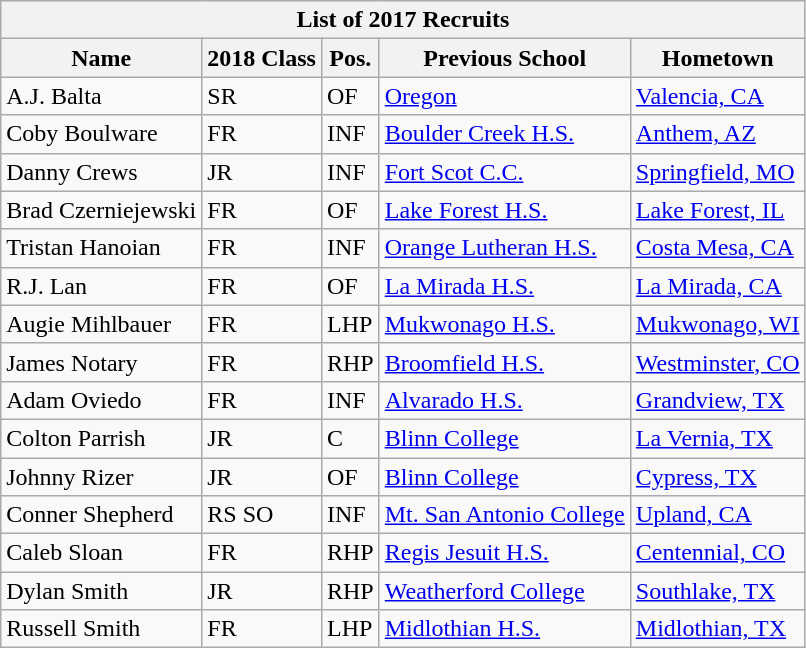<table class="wikitable collapsible">
<tr>
<th colspan="5">List of 2017 Recruits</th>
</tr>
<tr>
<th>Name</th>
<th>2018 Class</th>
<th>Pos.</th>
<th>Previous School</th>
<th>Hometown</th>
</tr>
<tr>
<td>A.J. Balta</td>
<td>SR</td>
<td>OF</td>
<td><a href='#'>Oregon</a></td>
<td><a href='#'>Valencia, CA</a></td>
</tr>
<tr>
<td>Coby Boulware</td>
<td>FR</td>
<td>INF</td>
<td><a href='#'>Boulder Creek H.S.</a></td>
<td><a href='#'>Anthem, AZ</a></td>
</tr>
<tr>
<td>Danny Crews</td>
<td>JR</td>
<td>INF</td>
<td><a href='#'>Fort Scot C.C.</a></td>
<td><a href='#'>Springfield, MO</a></td>
</tr>
<tr>
<td>Brad Czerniejewski</td>
<td>FR</td>
<td>OF</td>
<td><a href='#'>Lake Forest H.S.</a></td>
<td><a href='#'>Lake Forest, IL</a></td>
</tr>
<tr>
<td>Tristan Hanoian</td>
<td>FR</td>
<td>INF</td>
<td><a href='#'>Orange Lutheran H.S.</a></td>
<td><a href='#'>Costa Mesa, CA</a></td>
</tr>
<tr>
<td>R.J. Lan</td>
<td>FR</td>
<td>OF</td>
<td><a href='#'>La Mirada H.S.</a></td>
<td><a href='#'>La Mirada, CA</a></td>
</tr>
<tr>
<td>Augie Mihlbauer</td>
<td>FR</td>
<td>LHP</td>
<td><a href='#'>Mukwonago H.S.</a></td>
<td><a href='#'>Mukwonago, WI</a></td>
</tr>
<tr>
<td>James Notary</td>
<td>FR</td>
<td>RHP</td>
<td><a href='#'>Broomfield H.S.</a></td>
<td><a href='#'>Westminster, CO</a></td>
</tr>
<tr>
<td>Adam Oviedo</td>
<td>FR</td>
<td>INF</td>
<td><a href='#'>Alvarado H.S.</a></td>
<td><a href='#'>Grandview, TX</a></td>
</tr>
<tr>
<td>Colton Parrish</td>
<td>JR</td>
<td>C</td>
<td><a href='#'>Blinn College</a></td>
<td><a href='#'>La Vernia, TX</a></td>
</tr>
<tr>
<td>Johnny Rizer</td>
<td>JR</td>
<td>OF</td>
<td><a href='#'>Blinn College</a></td>
<td><a href='#'>Cypress, TX</a></td>
</tr>
<tr>
<td>Conner Shepherd</td>
<td>RS SO</td>
<td>INF</td>
<td><a href='#'>Mt. San Antonio College</a></td>
<td><a href='#'>Upland, CA</a></td>
</tr>
<tr>
<td>Caleb Sloan</td>
<td>FR</td>
<td>RHP</td>
<td><a href='#'>Regis Jesuit H.S.</a></td>
<td><a href='#'>Centennial, CO</a></td>
</tr>
<tr>
<td>Dylan Smith</td>
<td>JR</td>
<td>RHP</td>
<td><a href='#'>Weatherford College</a></td>
<td><a href='#'>Southlake, TX</a></td>
</tr>
<tr>
<td>Russell Smith</td>
<td>FR</td>
<td>LHP</td>
<td><a href='#'>Midlothian H.S.</a></td>
<td><a href='#'>Midlothian, TX</a></td>
</tr>
</table>
